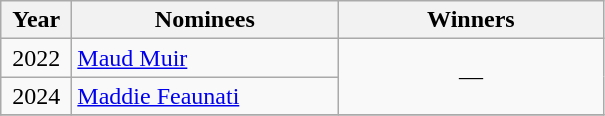<table class="wikitable">
<tr>
<th width=40 align=center>Year</th>
<th width=170>Nominees</th>
<th width=170>Winners</th>
</tr>
<tr>
<td align=center>2022</td>
<td><a href='#'>Maud Muir</a></td>
<td align=center rowspan=2>—</td>
</tr>
<tr>
<td align=center>2024</td>
<td><a href='#'>Maddie Feaunati</a></td>
</tr>
<tr>
</tr>
</table>
